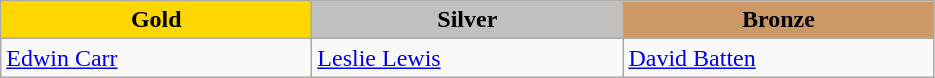<table class="wikitable" style="text-align:left">
<tr align="center">
<td width=200 bgcolor=gold><strong>Gold</strong></td>
<td width=200 bgcolor=silver><strong>Silver</strong></td>
<td width=200 bgcolor=CC9966><strong>Bronze</strong></td>
</tr>
<tr>
<td><a href='#'>Edwin Carr</a><br><em></em></td>
<td><a href='#'>Leslie Lewis</a><br><em></em></td>
<td><a href='#'>David Batten</a><br><em></em></td>
</tr>
</table>
